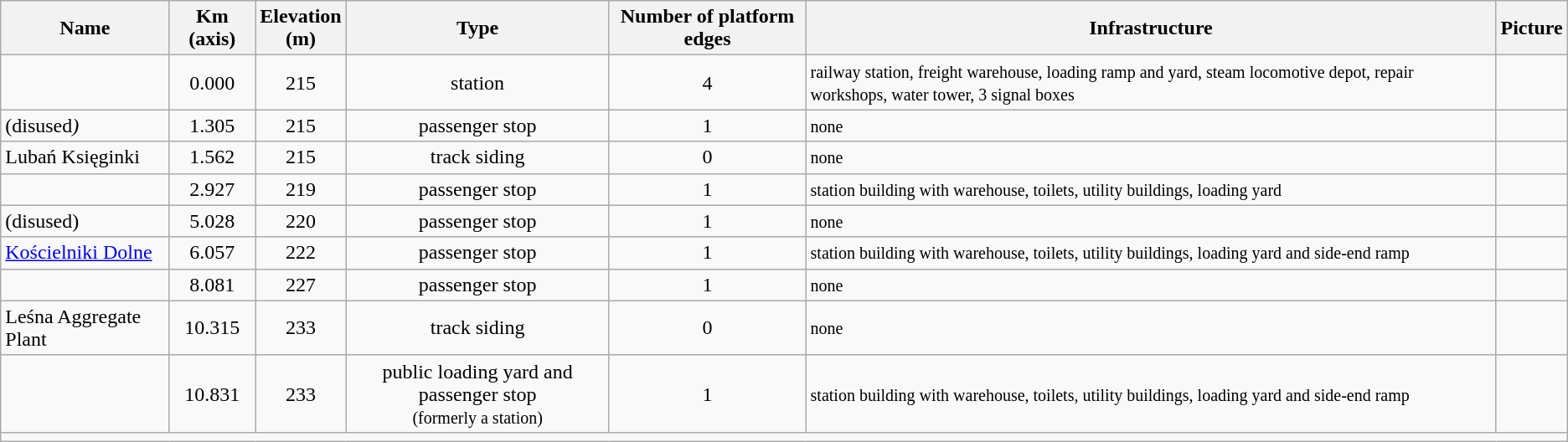<table class="wikitable">
<tr>
<th>Name</th>
<th>Km (axis)</th>
<th>Elevation<br>(m)</th>
<th>Type</th>
<th>Number of platform edges</th>
<th>Infrastructure</th>
<th>Picture</th>
</tr>
<tr>
<td></td>
<td style="text-align:center">0.000</td>
<td style="text-align:center">215</td>
<td style="text-align:center">station</td>
<td style="text-align:center">4</td>
<td><small>railway station, freight warehouse, loading ramp and yard, steam locomotive depot, repair workshops, water tower, 3 signal boxes</small></td>
<td></td>
</tr>
<tr>
<td> (disused<em>)</em></td>
<td style="text-align:center">1.305</td>
<td style="text-align:center">215</td>
<td style="text-align:center">passenger stop</td>
<td style="text-align:center">1</td>
<td><small>none</small></td>
<td></td>
</tr>
<tr>
<td>Lubań Księginki</td>
<td style="text-align:center">1.562</td>
<td style="text-align:center">215</td>
<td style="text-align:center">track siding</td>
<td style="text-align:center">0</td>
<td><small>none</small></td>
<td></td>
</tr>
<tr>
<td></td>
<td style="text-align:center">2.927</td>
<td style="text-align:center">219</td>
<td style="text-align:center">passenger stop</td>
<td style="text-align:center">1</td>
<td><small>station building with warehouse, toilets, utility buildings, loading yard</small></td>
<td></td>
</tr>
<tr>
<td> (disused)</td>
<td style="text-align:center">5.028</td>
<td style="text-align:center">220</td>
<td style="text-align:center">passenger stop</td>
<td style="text-align:center">1</td>
<td><small>none</small></td>
<td></td>
</tr>
<tr>
<td><a href='#'>Kościelniki Dolne</a></td>
<td style="text-align:center">6.057</td>
<td style="text-align:center">222</td>
<td style="text-align:center">passenger stop</td>
<td style="text-align:center">1</td>
<td><small>station building with warehouse, toilets, utility buildings, loading yard and side-end ramp</small></td>
<td></td>
</tr>
<tr>
<td></td>
<td style="text-align:center">8.081</td>
<td style="text-align:center">227</td>
<td style="text-align:center">passenger stop</td>
<td style="text-align:center">1</td>
<td><small>none</small></td>
<td></td>
</tr>
<tr>
<td>Leśna Aggregate Plant</td>
<td style="text-align:center">10.315</td>
<td style="text-align:center">233</td>
<td style="text-align:center">track siding</td>
<td style="text-align:center">0</td>
<td><small>none</small></td>
<td></td>
</tr>
<tr>
<td></td>
<td style="text-align:center">10.831</td>
<td style="text-align:center">233</td>
<td style="text-align:center">public loading yard and passenger stop<br><small>(formerly a station)</small></td>
<td style="text-align:center">1</td>
<td><small>station building with warehouse, toilets, utility buildings, loading yard and side-end ramp</small></td>
<td></td>
</tr>
<tr>
<td colspan="7" style="text-align:center"></td>
</tr>
</table>
